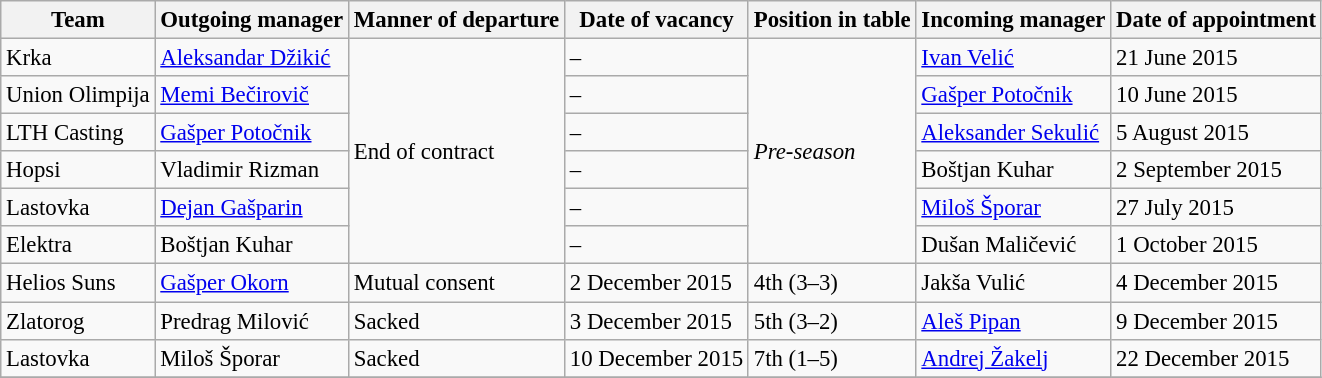<table class="wikitable sortable" style="font-size:95%;">
<tr>
<th>Team</th>
<th>Outgoing manager</th>
<th>Manner of departure</th>
<th>Date of vacancy</th>
<th>Position in table</th>
<th>Incoming manager</th>
<th>Date of appointment</th>
</tr>
<tr>
<td>Krka</td>
<td> <a href='#'>Aleksandar Džikić</a></td>
<td rowspan=6>End of contract</td>
<td>–</td>
<td rowspan=6><em>Pre-season</em></td>
<td> <a href='#'>Ivan Velić</a></td>
<td>21 June 2015</td>
</tr>
<tr>
<td>Union Olimpija</td>
<td> <a href='#'>Memi Bečirovič</a></td>
<td>–</td>
<td> <a href='#'>Gašper Potočnik</a></td>
<td>10 June 2015</td>
</tr>
<tr>
<td>LTH Casting</td>
<td> <a href='#'>Gašper Potočnik</a></td>
<td>–</td>
<td> <a href='#'>Aleksander Sekulić</a></td>
<td>5 August 2015</td>
</tr>
<tr>
<td>Hopsi</td>
<td> Vladimir Rizman</td>
<td>–</td>
<td> Boštjan Kuhar</td>
<td>2 September 2015</td>
</tr>
<tr>
<td>Lastovka</td>
<td> <a href='#'>Dejan Gašparin</a></td>
<td>–</td>
<td> <a href='#'>Miloš Šporar</a></td>
<td>27 July 2015</td>
</tr>
<tr>
<td>Elektra</td>
<td> Boštjan Kuhar</td>
<td>–</td>
<td> Dušan Maličević</td>
<td>1 October 2015</td>
</tr>
<tr>
<td>Helios Suns</td>
<td> <a href='#'>Gašper Okorn</a></td>
<td>Mutual consent</td>
<td>2 December 2015</td>
<td>4th (3–3)</td>
<td> Jakša Vulić</td>
<td>4 December 2015</td>
</tr>
<tr>
<td>Zlatorog</td>
<td> Predrag Milović</td>
<td>Sacked</td>
<td>3 December 2015</td>
<td>5th (3–2)</td>
<td> <a href='#'>Aleš Pipan</a></td>
<td>9 December 2015</td>
</tr>
<tr>
<td>Lastovka</td>
<td> Miloš Šporar</td>
<td>Sacked</td>
<td>10 December 2015</td>
<td>7th (1–5)</td>
<td> <a href='#'>Andrej Žakelj</a></td>
<td>22 December 2015</td>
</tr>
<tr>
</tr>
</table>
